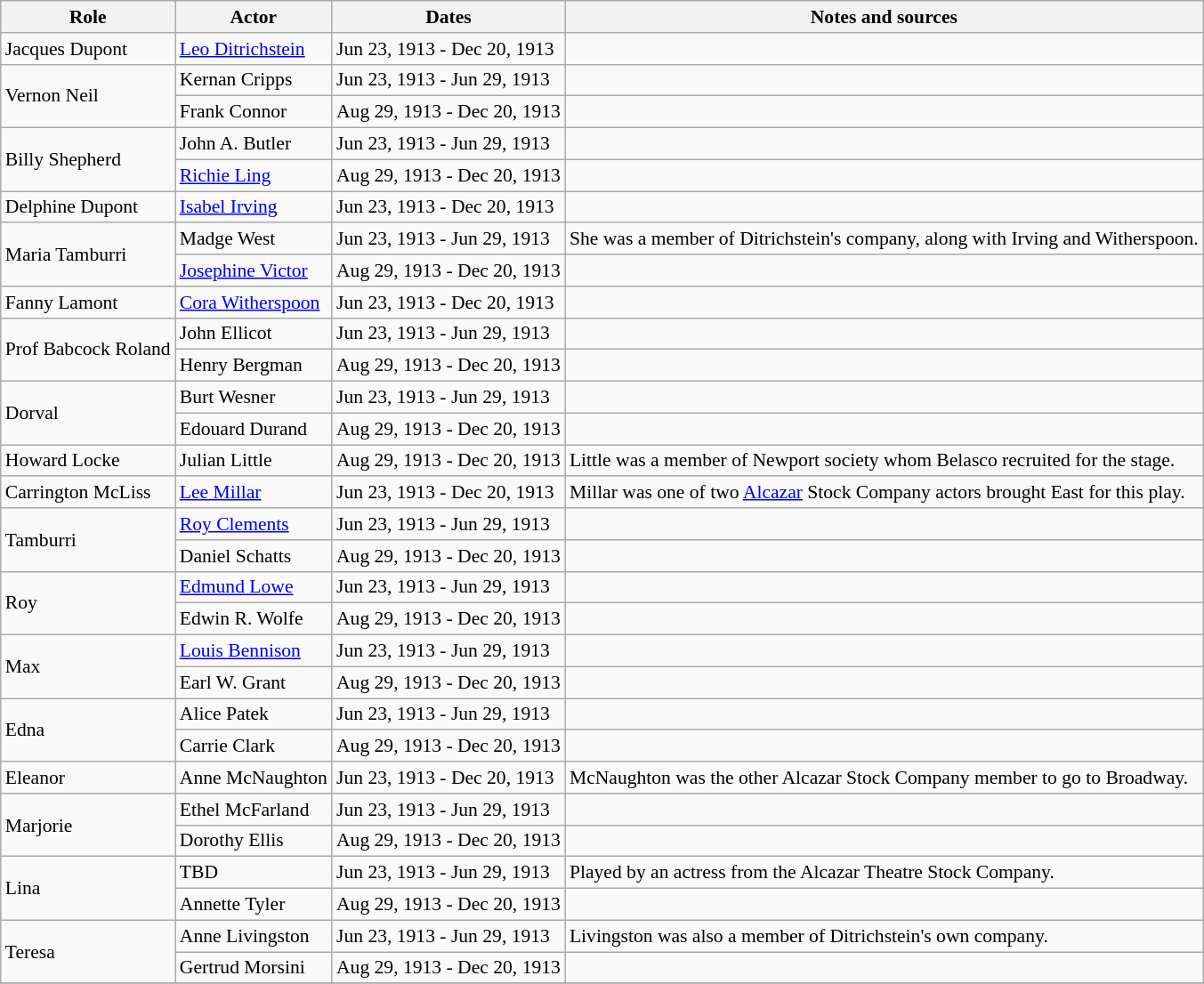<table class="wikitable sortable plainrowheaders" style="font-size: 90%">
<tr>
<th scope="col">Role</th>
<th scope="col">Actor</th>
<th scope="col">Dates</th>
<th scope="col">Notes and sources</th>
</tr>
<tr>
<td>Jacques Dupont</td>
<td><a href='#'>Leo Ditrichstein</a></td>
<td>Jun 23, 1913 - Dec 20, 1913</td>
<td></td>
</tr>
<tr>
<td rowspan=2>Vernon Neil</td>
<td>Kernan Cripps</td>
<td>Jun 23, 1913 - Jun 29, 1913</td>
<td></td>
</tr>
<tr>
<td>Frank Connor</td>
<td>Aug 29, 1913 - Dec 20, 1913</td>
<td></td>
</tr>
<tr>
<td rowspan=2>Billy Shepherd</td>
<td>John A. Butler</td>
<td>Jun 23, 1913 - Jun 29, 1913</td>
<td></td>
</tr>
<tr>
<td><a href='#'>Richie Ling</a></td>
<td>Aug 29, 1913 - Dec 20, 1913</td>
<td></td>
</tr>
<tr>
<td>Delphine Dupont</td>
<td><a href='#'>Isabel Irving</a></td>
<td>Jun 23, 1913 - Dec 20, 1913</td>
<td></td>
</tr>
<tr>
<td rowspan=2>Maria Tamburri</td>
<td>Madge West</td>
<td>Jun 23, 1913 - Jun 29, 1913</td>
<td>She was a member of Ditrichstein's company, along with Irving and Witherspoon.</td>
</tr>
<tr>
<td><a href='#'>Josephine Victor</a></td>
<td>Aug 29, 1913 - Dec 20, 1913</td>
<td></td>
</tr>
<tr>
<td>Fanny Lamont</td>
<td><a href='#'>Cora Witherspoon</a></td>
<td>Jun 23, 1913 - Dec 20, 1913</td>
<td></td>
</tr>
<tr>
<td rowspan=2>Prof Babcock Roland</td>
<td>John Ellicot</td>
<td>Jun 23, 1913 - Jun 29, 1913</td>
<td></td>
</tr>
<tr>
<td>Henry Bergman</td>
<td>Aug 29, 1913 - Dec 20, 1913</td>
<td></td>
</tr>
<tr>
<td rowspan=2>Dorval</td>
<td>Burt Wesner</td>
<td>Jun 23, 1913 - Jun 29, 1913</td>
<td></td>
</tr>
<tr>
<td>Edouard Durand</td>
<td>Aug 29, 1913 - Dec 20, 1913</td>
<td></td>
</tr>
<tr>
<td>Howard Locke</td>
<td>Julian Little</td>
<td>Aug 29, 1913 - Dec 20, 1913</td>
<td>Little was a member of Newport society whom Belasco recruited for the stage.</td>
</tr>
<tr>
<td>Carrington McLiss</td>
<td><a href='#'>Lee Millar</a></td>
<td>Jun 23, 1913 - Dec 20, 1913</td>
<td>Millar was one of two <a href='#'>Alcazar</a> Stock Company actors brought East for this play.</td>
</tr>
<tr>
<td rowspan=2>Tamburri</td>
<td><a href='#'>Roy Clements</a></td>
<td>Jun 23, 1913 - Jun 29, 1913</td>
<td></td>
</tr>
<tr>
<td>Daniel Schatts</td>
<td>Aug 29, 1913 - Dec 20, 1913</td>
<td></td>
</tr>
<tr>
<td rowspan=2>Roy</td>
<td><a href='#'>Edmund Lowe</a></td>
<td>Jun 23, 1913 - Jun 29, 1913</td>
<td></td>
</tr>
<tr>
<td>Edwin R. Wolfe</td>
<td>Aug 29, 1913 - Dec 20, 1913</td>
<td></td>
</tr>
<tr>
<td rowspan=2>Max</td>
<td><a href='#'>Louis Bennison</a></td>
<td>Jun 23, 1913 - Jun 29, 1913</td>
<td></td>
</tr>
<tr>
<td>Earl W. Grant</td>
<td>Aug 29, 1913 - Dec 20, 1913</td>
<td></td>
</tr>
<tr>
<td rowspan=2>Edna</td>
<td>Alice Patek</td>
<td>Jun 23, 1913 - Jun 29, 1913</td>
<td></td>
</tr>
<tr>
<td>Carrie Clark</td>
<td>Aug 29, 1913 - Dec 20, 1913</td>
<td></td>
</tr>
<tr>
<td>Eleanor</td>
<td>Anne McNaughton</td>
<td>Jun 23, 1913 - Dec 20, 1913</td>
<td>McNaughton was the other Alcazar Stock Company member to go to Broadway.</td>
</tr>
<tr>
<td rowspan=2>Marjorie</td>
<td>Ethel McFarland</td>
<td>Jun 23, 1913 - Jun 29, 1913</td>
<td></td>
</tr>
<tr>
<td>Dorothy Ellis</td>
<td>Aug 29, 1913 - Dec 20, 1913</td>
<td></td>
</tr>
<tr>
<td rowspan=2>Lina</td>
<td>TBD</td>
<td>Jun 23, 1913 - Jun 29, 1913</td>
<td>Played by an actress from the Alcazar Theatre Stock Company.</td>
</tr>
<tr>
<td>Annette Tyler</td>
<td>Aug 29, 1913 - Dec 20, 1913</td>
<td></td>
</tr>
<tr>
<td rowspan=2>Teresa</td>
<td>Anne Livingston</td>
<td>Jun 23, 1913 - Jun 29, 1913</td>
<td>Livingston was also a member of Ditrichstein's own company.</td>
</tr>
<tr>
<td>Gertrud Morsini</td>
<td>Aug 29, 1913 - Dec 20, 1913</td>
<td></td>
</tr>
<tr>
</tr>
</table>
